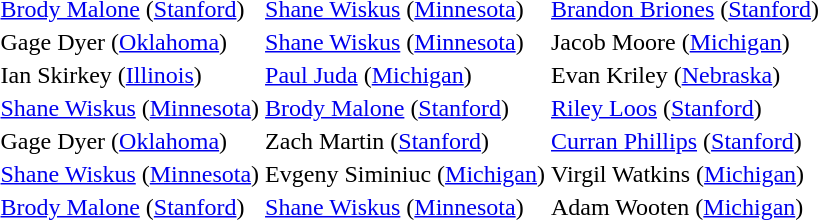<table>
<tr>
<th scope=row style="text-align:left"></th>
<td><a href='#'>Brody Malone</a> (<a href='#'>Stanford</a>)</td>
<td><a href='#'>Shane Wiskus</a> (<a href='#'>Minnesota</a>)</td>
<td><a href='#'>Brandon Briones</a> (<a href='#'>Stanford</a>)</td>
</tr>
<tr>
<th scope=row style="text-align:left"></th>
<td>Gage Dyer (<a href='#'>Oklahoma</a>)</td>
<td><a href='#'>Shane Wiskus</a> (<a href='#'>Minnesota</a>)</td>
<td>Jacob Moore (<a href='#'>Michigan</a>)</td>
</tr>
<tr>
<th scope=row style="text-align:left"></th>
<td>Ian Skirkey (<a href='#'>Illinois</a>)</td>
<td><a href='#'>Paul Juda</a> (<a href='#'>Michigan</a>)</td>
<td>Evan Kriley (<a href='#'>Nebraska</a>)</td>
</tr>
<tr>
<th scope=row style="text-align:left"></th>
<td><a href='#'>Shane Wiskus</a> (<a href='#'>Minnesota</a>)</td>
<td><a href='#'>Brody Malone</a> (<a href='#'>Stanford</a>)</td>
<td><a href='#'>Riley Loos</a> (<a href='#'>Stanford</a>)</td>
</tr>
<tr>
<th scope=row style="text-align:left"></th>
<td>Gage Dyer (<a href='#'>Oklahoma</a>)</td>
<td>Zach Martin (<a href='#'>Stanford</a>)</td>
<td><a href='#'>Curran Phillips</a> (<a href='#'>Stanford</a>)</td>
</tr>
<tr>
<th scope=row style="text-align:left"></th>
<td><a href='#'>Shane Wiskus</a> (<a href='#'>Minnesota</a>)</td>
<td>Evgeny Siminiuc (<a href='#'>Michigan</a>)</td>
<td>Virgil Watkins (<a href='#'>Michigan</a>)</td>
</tr>
<tr>
<th scope=row style="text-align:left"></th>
<td><a href='#'>Brody Malone</a> (<a href='#'>Stanford</a>)</td>
<td><a href='#'>Shane Wiskus</a> (<a href='#'>Minnesota</a>)</td>
<td>Adam Wooten (<a href='#'>Michigan</a>)</td>
</tr>
</table>
